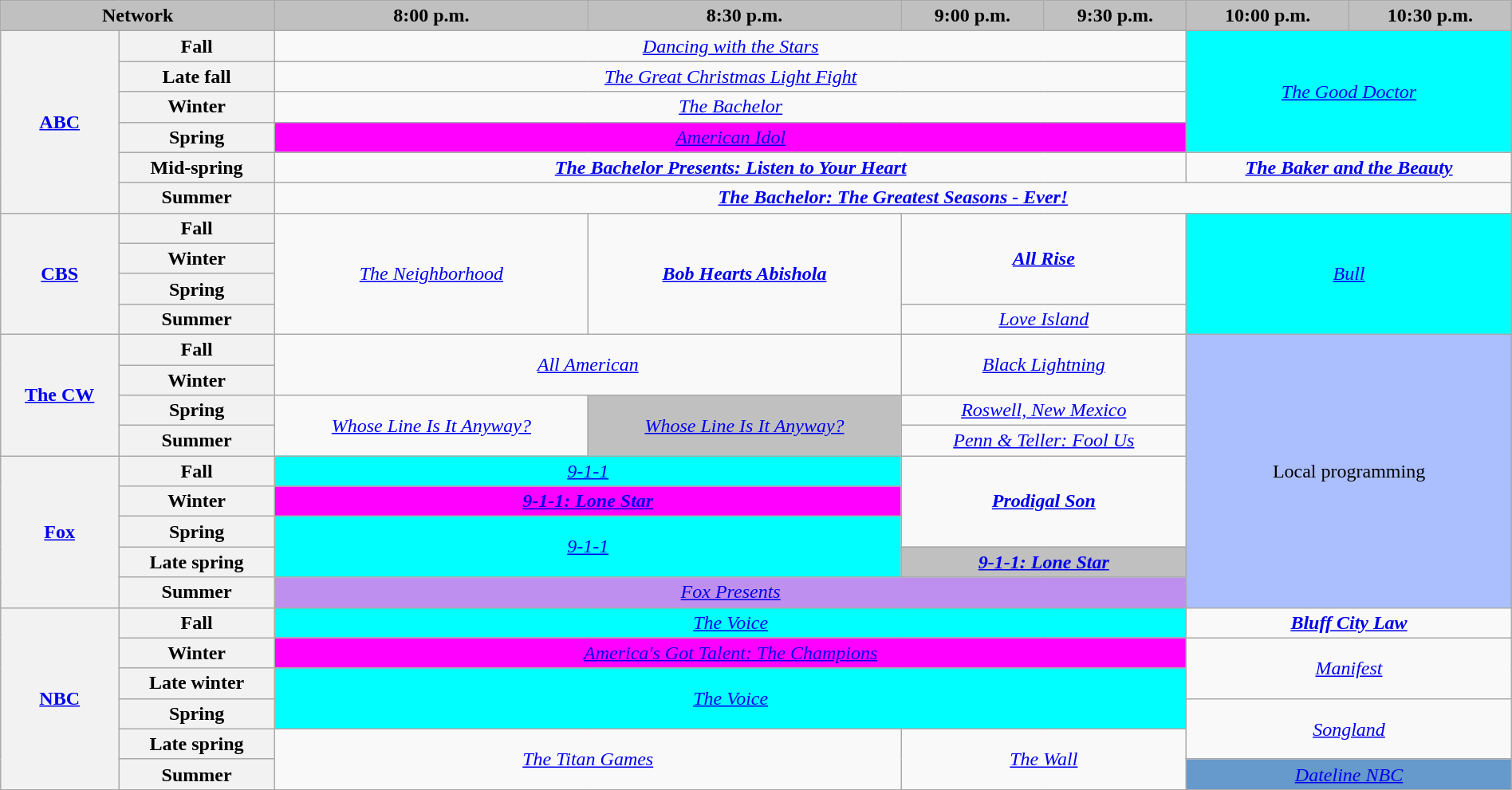<table class="wikitable" style="width:100%;margin-right:0;text-align:center">
<tr>
<th colspan="2" style="background-color:#C0C0C0;text-align:center">Network</th>
<th style="background-color:#C0C0C0;text-align:center">8:00 p.m.</th>
<th style="background-color:#C0C0C0;text-align:center">8:30 p.m.</th>
<th style="background-color:#C0C0C0;text-align:center">9:00 p.m.</th>
<th style="background-color:#C0C0C0;text-align:center">9:30 p.m.</th>
<th style="background-color:#C0C0C0;text-align:center">10:00 p.m.</th>
<th style="background-color:#C0C0C0;text-align:center">10:30 p.m.</th>
</tr>
<tr>
<th rowspan="6"><a href='#'>ABC</a></th>
<th>Fall</th>
<td colspan="4"><em><a href='#'>Dancing with the Stars</a></em></td>
<td rowspan="4" colspan="2" style="background:#00FFFF;"><em><a href='#'>The Good Doctor</a></em> </td>
</tr>
<tr>
<th>Late fall</th>
<td colspan="4"><em><a href='#'>The Great Christmas Light Fight</a></em></td>
</tr>
<tr>
<th>Winter</th>
<td colspan="4"><em><a href='#'>The Bachelor</a></em></td>
</tr>
<tr>
<th>Spring</th>
<td colspan="4" style="background:#FF00FF;"><em><a href='#'>American Idol</a></em> </td>
</tr>
<tr>
<th>Mid-spring</th>
<td colspan="4"><strong><em><a href='#'>The Bachelor Presents: Listen to Your Heart</a></em></strong></td>
<td colspan="2"><strong><em><a href='#'>The Baker and the Beauty</a></em></strong></td>
</tr>
<tr>
<th>Summer</th>
<td colspan="6"><strong><em><a href='#'>The Bachelor: The Greatest Seasons - Ever!</a></em></strong></td>
</tr>
<tr>
<th rowspan="4"><a href='#'>CBS</a></th>
<th>Fall</th>
<td rowspan="4"><em><a href='#'>The Neighborhood</a></em></td>
<td rowspan="4"><strong><em><a href='#'>Bob Hearts Abishola</a></em></strong></td>
<td rowspan="3" colspan="2"><strong><em><a href='#'>All Rise</a></em></strong></td>
<td rowspan="4" colspan="2" style="background:#00FFFF;"><em><a href='#'>Bull</a></em> </td>
</tr>
<tr>
<th>Winter</th>
</tr>
<tr>
<th>Spring</th>
</tr>
<tr>
<th>Summer</th>
<td colspan="2"><em><a href='#'>Love Island</a></em></td>
</tr>
<tr>
<th rowspan="4"><a href='#'>The CW</a></th>
<th>Fall</th>
<td rowspan="2" colspan="2"><em><a href='#'>All American</a></em></td>
<td rowspan="2" colspan="2"><em><a href='#'>Black Lightning</a></em></td>
<td rowspan="9" colspan="2" style="background:#abbfff">Local programming</td>
</tr>
<tr>
<th>Winter</th>
</tr>
<tr>
<th>Spring</th>
<td rowspan="2"><em><a href='#'>Whose Line Is It Anyway?</a></em></td>
<td rowspan="2" style="background:#C0C0C0;"><em><a href='#'>Whose Line Is It Anyway?</a></em> </td>
<td colspan="2"><em><a href='#'>Roswell, New Mexico</a></em></td>
</tr>
<tr>
<th>Summer</th>
<td colspan="2"><em><a href='#'>Penn & Teller: Fool Us</a></em></td>
</tr>
<tr>
<th rowspan="5"><a href='#'>Fox</a></th>
<th>Fall</th>
<td colspan="2" style="background:#00FFFF;"><em><a href='#'>9-1-1</a></em> </td>
<td rowspan="3" colspan="2"><strong><em><a href='#'>Prodigal Son</a></em></strong></td>
</tr>
<tr>
<th>Winter</th>
<td colspan="2" style="background:#FF00FF;"><strong><em><a href='#'>9-1-1: Lone Star</a></em></strong> </td>
</tr>
<tr>
<th>Spring</th>
<td rowspan="2" colspan="2" style="background:#00FFFF;"><em><a href='#'>9-1-1</a></em> </td>
</tr>
<tr>
<th>Late spring</th>
<td colspan="2" style="background:#C0C0C0;"><strong><em><a href='#'>9-1-1: Lone Star</a></em></strong> </td>
</tr>
<tr>
<th>Summer</th>
<td colspan="4" style="background:#bf8fef;"><em><a href='#'>Fox Presents</a></em></td>
</tr>
<tr>
<th rowspan="6"><a href='#'>NBC</a></th>
<th>Fall</th>
<td colspan="4" style="background:#00FFFF;"><em><a href='#'>The Voice</a></em> </td>
<td colspan="2"><strong><em><a href='#'>Bluff City Law</a></em></strong></td>
</tr>
<tr>
<th>Winter</th>
<td colspan="4" style="background:#FF00FF;"><em><a href='#'>America's Got Talent: The Champions</a></em> </td>
<td rowspan="2" colspan="2"><em><a href='#'>Manifest</a></em></td>
</tr>
<tr>
<th>Late winter</th>
<td rowspan="2" colspan="4" style="background:#00FFFF;"><em><a href='#'>The Voice</a></em> </td>
</tr>
<tr>
<th>Spring</th>
<td rowspan="2" colspan="2"><em><a href='#'>Songland</a></em></td>
</tr>
<tr>
<th>Late spring</th>
<td rowspan="2" colspan="2"><em><a href='#'>The Titan Games</a></em></td>
<td rowspan="2" colspan="2"><em><a href='#'>The Wall</a></em></td>
</tr>
<tr>
<th>Summer</th>
<td colspan="2" style="background:#6699CC;"><em><a href='#'>Dateline NBC</a></em></td>
</tr>
<tr>
</tr>
</table>
